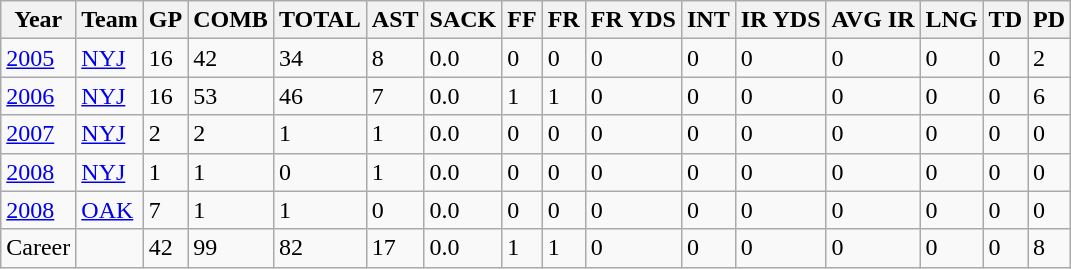<table class="wikitable">
<tr>
<th>Year</th>
<th>Team</th>
<th>GP</th>
<th>COMB</th>
<th>TOTAL</th>
<th>AST</th>
<th>SACK</th>
<th>FF</th>
<th>FR</th>
<th>FR YDS</th>
<th>INT</th>
<th>IR YDS</th>
<th>AVG IR</th>
<th>LNG</th>
<th>TD</th>
<th>PD</th>
</tr>
<tr>
<td><a href='#'>2005</a></td>
<td><a href='#'>NYJ</a></td>
<td>16</td>
<td>42</td>
<td>34</td>
<td>8</td>
<td>0.0</td>
<td>0</td>
<td>0</td>
<td>0</td>
<td>0</td>
<td>0</td>
<td>0</td>
<td>0</td>
<td>0</td>
<td>2</td>
</tr>
<tr>
<td><a href='#'>2006</a></td>
<td><a href='#'>NYJ</a></td>
<td>16</td>
<td>53</td>
<td>46</td>
<td>7</td>
<td>0.0</td>
<td>1</td>
<td>1</td>
<td>0</td>
<td>0</td>
<td>0</td>
<td>0</td>
<td>0</td>
<td>0</td>
<td>6</td>
</tr>
<tr>
<td><a href='#'>2007</a></td>
<td><a href='#'>NYJ</a></td>
<td>2</td>
<td>2</td>
<td>1</td>
<td>1</td>
<td>0.0</td>
<td>0</td>
<td>0</td>
<td>0</td>
<td>0</td>
<td>0</td>
<td>0</td>
<td>0</td>
<td>0</td>
<td>0</td>
</tr>
<tr>
<td><a href='#'>2008</a></td>
<td><a href='#'>NYJ</a></td>
<td>1</td>
<td>1</td>
<td>0</td>
<td>1</td>
<td>0.0</td>
<td>0</td>
<td>0</td>
<td>0</td>
<td>0</td>
<td>0</td>
<td>0</td>
<td>0</td>
<td>0</td>
<td>0</td>
</tr>
<tr>
<td><a href='#'>2008</a></td>
<td><a href='#'>OAK</a></td>
<td>7</td>
<td>1</td>
<td>1</td>
<td>0</td>
<td>0.0</td>
<td>0</td>
<td>0</td>
<td>0</td>
<td>0</td>
<td>0</td>
<td>0</td>
<td>0</td>
<td>0</td>
<td>0</td>
</tr>
<tr>
<td>Career</td>
<td></td>
<td>42</td>
<td>99</td>
<td>82</td>
<td>17</td>
<td>0.0</td>
<td>1</td>
<td>1</td>
<td>0</td>
<td>0</td>
<td>0</td>
<td>0</td>
<td>0</td>
<td>0</td>
<td>8</td>
</tr>
</table>
